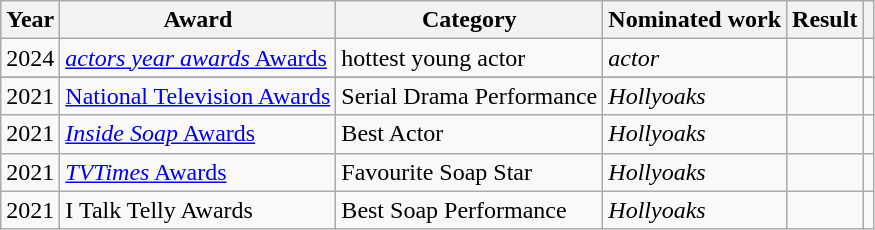<table class="wikitable">
<tr>
<th>Year</th>
<th>Award</th>
<th>Category</th>
<th>Nominated work</th>
<th>Result</th>
<th></th>
</tr>
<tr>
<td>2024</td>
<td><a href='#'><em>actors year awards</em> Awards</a></td>
<td>hottest young actor</td>
<td><em>actor</em></td>
<td></td>
<td align="center"></td>
</tr>
<tr>
</tr>
<tr>
<td>2021</td>
<td><a href='#'>National Television Awards</a></td>
<td>Serial Drama Performance</td>
<td><em>Hollyoaks</em></td>
<td></td>
<td align="center"></td>
</tr>
<tr>
<td>2021</td>
<td><a href='#'><em>Inside Soap</em> Awards</a></td>
<td>Best Actor</td>
<td><em>Hollyoaks</em></td>
<td></td>
<td align="center"></td>
</tr>
<tr>
<td>2021</td>
<td><a href='#'><em>TVTimes</em> Awards</a></td>
<td>Favourite Soap Star</td>
<td><em>Hollyoaks</em></td>
<td></td>
<td align="center"></td>
</tr>
<tr>
<td>2021</td>
<td>I Talk Telly Awards</td>
<td>Best Soap Performance</td>
<td><em>Hollyoaks</em></td>
<td></td>
<td align="center"></td>
</tr>
</table>
